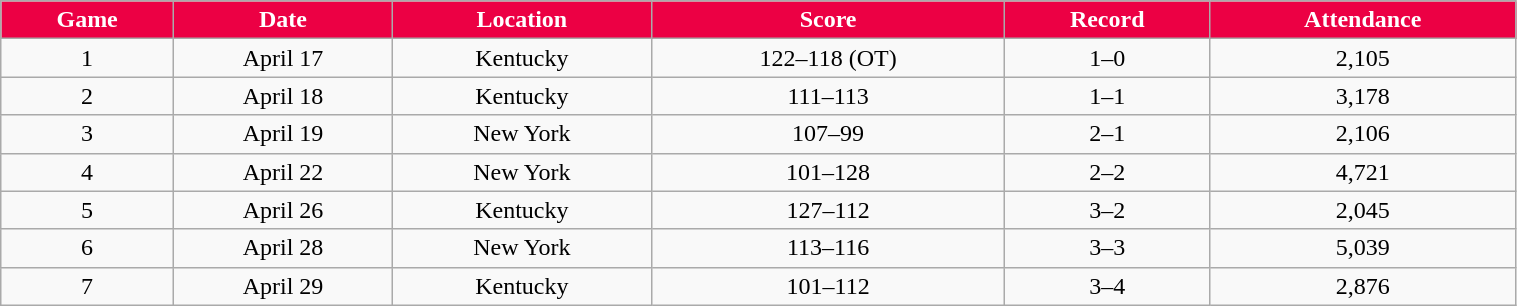<table class="wikitable" style="width:80%;">
<tr style="text-align:center; background:#EC0044; color:#FFFFFF;">
<td><strong>Game</strong></td>
<td><strong>Date</strong></td>
<td><strong>Location</strong></td>
<td><strong>Score</strong></td>
<td><strong>Record</strong></td>
<td><strong>Attendance</strong></td>
</tr>
<tr style="text-align:center;" bgcolor="">
<td>1</td>
<td>April 17</td>
<td>Kentucky</td>
<td>122–118 (OT)</td>
<td>1–0</td>
<td>2,105</td>
</tr>
<tr style="text-align:center;" bgcolor="">
<td>2</td>
<td>April 18</td>
<td>Kentucky</td>
<td>111–113</td>
<td>1–1</td>
<td>3,178</td>
</tr>
<tr style="text-align:center;" bgcolor="">
<td>3</td>
<td>April 19</td>
<td>New York</td>
<td>107–99</td>
<td>2–1</td>
<td>2,106</td>
</tr>
<tr style="text-align:center;" bgcolor="">
<td>4</td>
<td>April 22</td>
<td>New York</td>
<td>101–128</td>
<td>2–2</td>
<td>4,721</td>
</tr>
<tr style="text-align:center;" bgcolor="">
<td>5</td>
<td>April 26</td>
<td>Kentucky</td>
<td>127–112</td>
<td>3–2</td>
<td>2,045</td>
</tr>
<tr style="text-align:center;" bgcolor="">
<td>6</td>
<td>April 28</td>
<td>New York</td>
<td>113–116</td>
<td>3–3</td>
<td>5,039</td>
</tr>
<tr style="text-align:center;" bgcolor="">
<td>7</td>
<td>April 29</td>
<td>Kentucky</td>
<td>101–112</td>
<td>3–4</td>
<td>2,876</td>
</tr>
</table>
